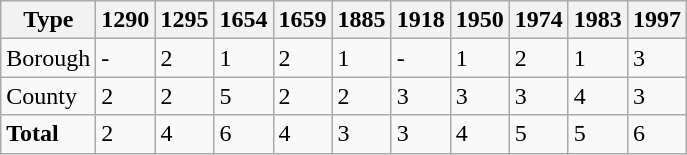<table class="wikitable">
<tr>
<th>Type</th>
<th>1290</th>
<th>1295</th>
<th>1654</th>
<th>1659</th>
<th>1885</th>
<th>1918</th>
<th>1950</th>
<th>1974</th>
<th>1983</th>
<th>1997</th>
</tr>
<tr>
<td>Borough</td>
<td>-</td>
<td>2</td>
<td>1</td>
<td>2</td>
<td>1</td>
<td>-</td>
<td>1</td>
<td>2</td>
<td>1</td>
<td>3</td>
</tr>
<tr>
<td>County</td>
<td>2</td>
<td>2</td>
<td>5</td>
<td>2</td>
<td>2</td>
<td>3</td>
<td>3</td>
<td>3</td>
<td>4</td>
<td>3</td>
</tr>
<tr>
<td><strong>Total</strong></td>
<td>2</td>
<td>4</td>
<td>6</td>
<td>4</td>
<td>3</td>
<td>3</td>
<td>4</td>
<td>5</td>
<td>5</td>
<td>6</td>
</tr>
</table>
